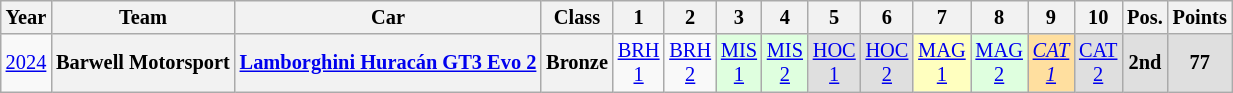<table class="wikitable" border="1" style="text-align:center; font-size:85%;">
<tr>
<th>Year</th>
<th>Team</th>
<th>Car</th>
<th>Class</th>
<th>1</th>
<th>2</th>
<th>3</th>
<th>4</th>
<th>5</th>
<th>6</th>
<th>7</th>
<th>8</th>
<th>9</th>
<th>10</th>
<th>Pos.</th>
<th>Points</th>
</tr>
<tr>
<td><a href='#'>2024</a></td>
<th nowrap>Barwell Motorsport</th>
<th nowrap><a href='#'>Lamborghini Huracán GT3 Evo 2</a></th>
<th>Bronze</th>
<td><a href='#'>BRH<br>1</a></td>
<td><a href='#'>BRH<br>2</a></td>
<td style="background:#DFFFDF;"><a href='#'>MIS<br>1</a><br></td>
<td style="background:#DFFFDF;"><a href='#'>MIS<br>2</a><br></td>
<td style="background:#DFDFDF;"><a href='#'>HOC<br>1</a><br></td>
<td style="background:#DFDFDF;"><a href='#'>HOC<br>2</a><br></td>
<td style="background:#FFFFBF;"><a href='#'>MAG<br>1</a><br></td>
<td style="background:#DFFFDF;"><a href='#'>MAG<br>2</a><br></td>
<td style="background:#FFDF9F;"><em><a href='#'>CAT<br>1</a></em><br></td>
<td style="background:#DFDFDF;"><a href='#'>CAT<br>2</a><br></td>
<th style="background:#DFDFDF;">2nd</th>
<th style="background:#DFDFDF;">77</th>
</tr>
</table>
